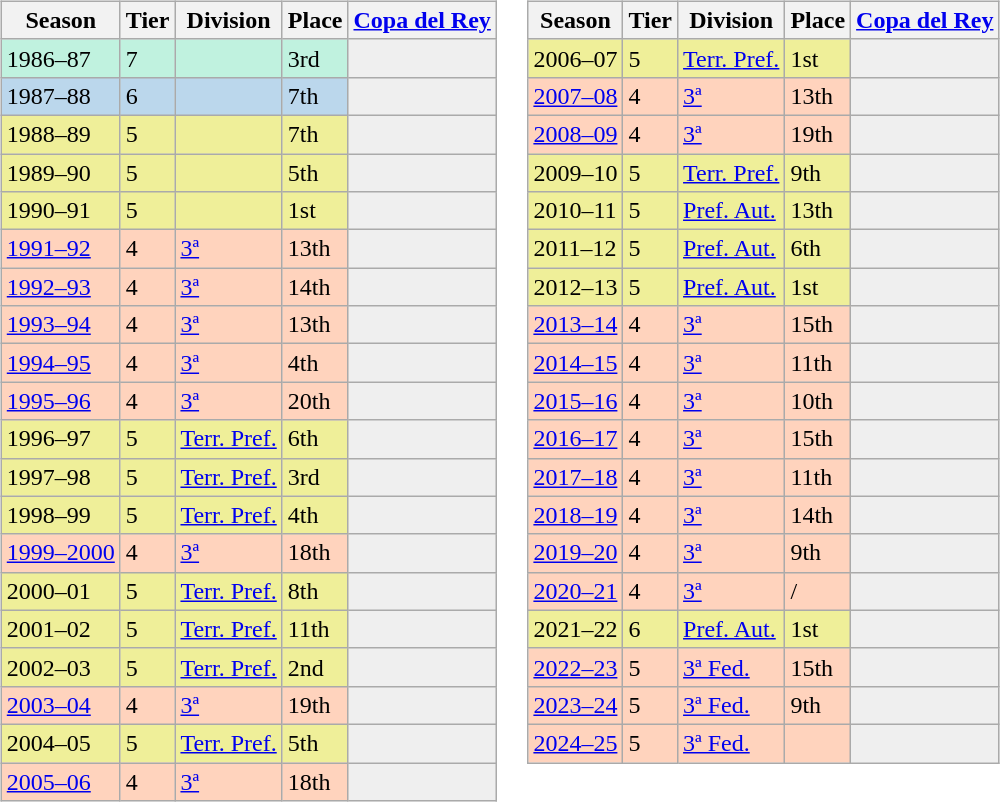<table>
<tr>
<td valign="top" width=0%><br><table class="wikitable">
<tr style="background:#f0f6fa;">
<th>Season</th>
<th>Tier</th>
<th>Division</th>
<th>Place</th>
<th><a href='#'>Copa del Rey</a></th>
</tr>
<tr>
<td style="background:#C0F2DF;">1986–87</td>
<td style="background:#C0F2DF;">7</td>
<td style="background:#C0F2DF;"></td>
<td style="background:#C0F2DF;">3rd</td>
<th style="background:#efefef;"></th>
</tr>
<tr>
<td style="background:#BBD7EC;">1987–88</td>
<td style="background:#BBD7EC;">6</td>
<td style="background:#BBD7EC;"></td>
<td style="background:#BBD7EC;">7th</td>
<th style="background:#efefef;"></th>
</tr>
<tr>
<td style="background:#EFEF99;">1988–89</td>
<td style="background:#EFEF99;">5</td>
<td style="background:#EFEF99;"></td>
<td style="background:#EFEF99;">7th</td>
<th style="background:#efefef;"></th>
</tr>
<tr>
<td style="background:#EFEF99;">1989–90</td>
<td style="background:#EFEF99;">5</td>
<td style="background:#EFEF99;"></td>
<td style="background:#EFEF99;">5th</td>
<th style="background:#efefef;"></th>
</tr>
<tr>
<td style="background:#EFEF99;">1990–91</td>
<td style="background:#EFEF99;">5</td>
<td style="background:#EFEF99;"></td>
<td style="background:#EFEF99;">1st</td>
<th style="background:#efefef;"></th>
</tr>
<tr>
<td style="background:#FFD3BD;"><a href='#'>1991–92</a></td>
<td style="background:#FFD3BD;">4</td>
<td style="background:#FFD3BD;"><a href='#'>3ª</a></td>
<td style="background:#FFD3BD;">13th</td>
<th style="background:#efefef;"></th>
</tr>
<tr>
<td style="background:#FFD3BD;"><a href='#'>1992–93</a></td>
<td style="background:#FFD3BD;">4</td>
<td style="background:#FFD3BD;"><a href='#'>3ª</a></td>
<td style="background:#FFD3BD;">14th</td>
<th style="background:#efefef;"></th>
</tr>
<tr>
<td style="background:#FFD3BD;"><a href='#'>1993–94</a></td>
<td style="background:#FFD3BD;">4</td>
<td style="background:#FFD3BD;"><a href='#'>3ª</a></td>
<td style="background:#FFD3BD;">13th</td>
<th style="background:#efefef;"></th>
</tr>
<tr>
<td style="background:#FFD3BD;"><a href='#'>1994–95</a></td>
<td style="background:#FFD3BD;">4</td>
<td style="background:#FFD3BD;"><a href='#'>3ª</a></td>
<td style="background:#FFD3BD;">4th</td>
<th style="background:#efefef;"></th>
</tr>
<tr>
<td style="background:#FFD3BD;"><a href='#'>1995–96</a></td>
<td style="background:#FFD3BD;">4</td>
<td style="background:#FFD3BD;"><a href='#'>3ª</a></td>
<td style="background:#FFD3BD;">20th</td>
<th style="background:#efefef;"></th>
</tr>
<tr>
<td style="background:#EFEF99;">1996–97</td>
<td style="background:#EFEF99;">5</td>
<td style="background:#EFEF99;"><a href='#'>Terr. Pref.</a></td>
<td style="background:#EFEF99;">6th</td>
<th style="background:#efefef;"></th>
</tr>
<tr>
<td style="background:#EFEF99;">1997–98</td>
<td style="background:#EFEF99;">5</td>
<td style="background:#EFEF99;"><a href='#'>Terr. Pref.</a></td>
<td style="background:#EFEF99;">3rd</td>
<th style="background:#efefef;"></th>
</tr>
<tr>
<td style="background:#EFEF99;">1998–99</td>
<td style="background:#EFEF99;">5</td>
<td style="background:#EFEF99;"><a href='#'>Terr. Pref.</a></td>
<td style="background:#EFEF99;">4th</td>
<th style="background:#efefef;"></th>
</tr>
<tr>
<td style="background:#FFD3BD;"><a href='#'>1999–2000</a></td>
<td style="background:#FFD3BD;">4</td>
<td style="background:#FFD3BD;"><a href='#'>3ª</a></td>
<td style="background:#FFD3BD;">18th</td>
<th style="background:#efefef;"></th>
</tr>
<tr>
<td style="background:#EFEF99;">2000–01</td>
<td style="background:#EFEF99;">5</td>
<td style="background:#EFEF99;"><a href='#'>Terr. Pref.</a></td>
<td style="background:#EFEF99;">8th</td>
<th style="background:#efefef;"></th>
</tr>
<tr>
<td style="background:#EFEF99;">2001–02</td>
<td style="background:#EFEF99;">5</td>
<td style="background:#EFEF99;"><a href='#'>Terr. Pref.</a></td>
<td style="background:#EFEF99;">11th</td>
<th style="background:#efefef;"></th>
</tr>
<tr>
<td style="background:#EFEF99;">2002–03</td>
<td style="background:#EFEF99;">5</td>
<td style="background:#EFEF99;"><a href='#'>Terr. Pref.</a></td>
<td style="background:#EFEF99;">2nd</td>
<th style="background:#efefef;"></th>
</tr>
<tr>
<td style="background:#FFD3BD;"><a href='#'>2003–04</a></td>
<td style="background:#FFD3BD;">4</td>
<td style="background:#FFD3BD;"><a href='#'>3ª</a></td>
<td style="background:#FFD3BD;">19th</td>
<th style="background:#efefef;"></th>
</tr>
<tr>
<td style="background:#EFEF99;">2004–05</td>
<td style="background:#EFEF99;">5</td>
<td style="background:#EFEF99;"><a href='#'>Terr. Pref.</a></td>
<td style="background:#EFEF99;">5th</td>
<th style="background:#efefef;"></th>
</tr>
<tr>
<td style="background:#FFD3BD;"><a href='#'>2005–06</a></td>
<td style="background:#FFD3BD;">4</td>
<td style="background:#FFD3BD;"><a href='#'>3ª</a></td>
<td style="background:#FFD3BD;">18th</td>
<th style="background:#efefef;"></th>
</tr>
</table>
</td>
<td valign="top" width=0%><br><table class="wikitable">
<tr style="background:#f0f6fa;">
<th>Season</th>
<th>Tier</th>
<th>Division</th>
<th>Place</th>
<th><a href='#'>Copa del Rey</a></th>
</tr>
<tr>
<td style="background:#EFEF99;">2006–07</td>
<td style="background:#EFEF99;">5</td>
<td style="background:#EFEF99;"><a href='#'>Terr. Pref.</a></td>
<td style="background:#EFEF99;">1st</td>
<th style="background:#efefef;"></th>
</tr>
<tr>
<td style="background:#FFD3BD;"><a href='#'>2007–08</a></td>
<td style="background:#FFD3BD;">4</td>
<td style="background:#FFD3BD;"><a href='#'>3ª</a></td>
<td style="background:#FFD3BD;">13th</td>
<th style="background:#efefef;"></th>
</tr>
<tr>
<td style="background:#FFD3BD;"><a href='#'>2008–09</a></td>
<td style="background:#FFD3BD;">4</td>
<td style="background:#FFD3BD;"><a href='#'>3ª</a></td>
<td style="background:#FFD3BD;">19th</td>
<td style="background:#efefef;"></td>
</tr>
<tr>
<td style="background:#EFEF99;">2009–10</td>
<td style="background:#EFEF99;">5</td>
<td style="background:#EFEF99;"><a href='#'>Terr. Pref.</a></td>
<td style="background:#EFEF99;">9th</td>
<th style="background:#efefef;"></th>
</tr>
<tr>
<td style="background:#EFEF99;">2010–11</td>
<td style="background:#EFEF99;">5</td>
<td style="background:#EFEF99;"><a href='#'>Pref. Aut.</a></td>
<td style="background:#EFEF99;">13th</td>
<th style="background:#efefef;"></th>
</tr>
<tr>
<td style="background:#EFEF99;">2011–12</td>
<td style="background:#EFEF99;">5</td>
<td style="background:#EFEF99;"><a href='#'>Pref. Aut.</a></td>
<td style="background:#EFEF99;">6th</td>
<th style="background:#efefef;"></th>
</tr>
<tr>
<td style="background:#EFEF99;">2012–13</td>
<td style="background:#EFEF99;">5</td>
<td style="background:#EFEF99;"><a href='#'>Pref. Aut.</a></td>
<td style="background:#EFEF99;">1st</td>
<th style="background:#efefef;"></th>
</tr>
<tr>
<td style="background:#FFD3BD;"><a href='#'>2013–14</a></td>
<td style="background:#FFD3BD;">4</td>
<td style="background:#FFD3BD;"><a href='#'>3ª</a></td>
<td style="background:#FFD3BD;">15th</td>
<th style="background:#efefef;"></th>
</tr>
<tr>
<td style="background:#FFD3BD;"><a href='#'>2014–15</a></td>
<td style="background:#FFD3BD;">4</td>
<td style="background:#FFD3BD;"><a href='#'>3ª</a></td>
<td style="background:#FFD3BD;">11th</td>
<th style="background:#efefef;"></th>
</tr>
<tr>
<td style="background:#FFD3BD;"><a href='#'>2015–16</a></td>
<td style="background:#FFD3BD;">4</td>
<td style="background:#FFD3BD;"><a href='#'>3ª</a></td>
<td style="background:#FFD3BD;">10th</td>
<th style="background:#efefef;"></th>
</tr>
<tr>
<td style="background:#FFD3BD;"><a href='#'>2016–17</a></td>
<td style="background:#FFD3BD;">4</td>
<td style="background:#FFD3BD;"><a href='#'>3ª</a></td>
<td style="background:#FFD3BD;">15th</td>
<th style="background:#efefef;"></th>
</tr>
<tr>
<td style="background:#FFD3BD;"><a href='#'>2017–18</a></td>
<td style="background:#FFD3BD;">4</td>
<td style="background:#FFD3BD;"><a href='#'>3ª</a></td>
<td style="background:#FFD3BD;">11th</td>
<th style="background:#efefef;"></th>
</tr>
<tr>
<td style="background:#FFD3BD;"><a href='#'>2018–19</a></td>
<td style="background:#FFD3BD;">4</td>
<td style="background:#FFD3BD;"><a href='#'>3ª</a></td>
<td style="background:#FFD3BD;">14th</td>
<th style="background:#efefef;"></th>
</tr>
<tr>
<td style="background:#FFD3BD;"><a href='#'>2019–20</a></td>
<td style="background:#FFD3BD;">4</td>
<td style="background:#FFD3BD;"><a href='#'>3ª</a></td>
<td style="background:#FFD3BD;">9th</td>
<th style="background:#efefef;"></th>
</tr>
<tr>
<td style="background:#FFD3BD;"><a href='#'>2020–21</a></td>
<td style="background:#FFD3BD;">4</td>
<td style="background:#FFD3BD;"><a href='#'>3ª</a></td>
<td style="background:#FFD3BD;"> / </td>
<th style="background:#efefef;"></th>
</tr>
<tr>
<td style="background:#EFEF99;">2021–22</td>
<td style="background:#EFEF99;">6</td>
<td style="background:#EFEF99;"><a href='#'>Pref. Aut.</a></td>
<td style="background:#EFEF99;">1st</td>
<th style="background:#efefef;"></th>
</tr>
<tr>
<td style="background:#FFD3BD;"><a href='#'>2022–23</a></td>
<td style="background:#FFD3BD;">5</td>
<td style="background:#FFD3BD;"><a href='#'>3ª Fed.</a></td>
<td style="background:#FFD3BD;">15th</td>
<th style="background:#efefef;"></th>
</tr>
<tr>
<td style="background:#FFD3BD;"><a href='#'>2023–24</a></td>
<td style="background:#FFD3BD;">5</td>
<td style="background:#FFD3BD;"><a href='#'>3ª Fed.</a></td>
<td style="background:#FFD3BD;">9th</td>
<th style="background:#efefef;"></th>
</tr>
<tr>
<td style="background:#FFD3BD;"><a href='#'>2024–25</a></td>
<td style="background:#FFD3BD;">5</td>
<td style="background:#FFD3BD;"><a href='#'>3ª Fed.</a></td>
<td style="background:#FFD3BD;"></td>
<th style="background:#efefef;"></th>
</tr>
</table>
</td>
</tr>
</table>
